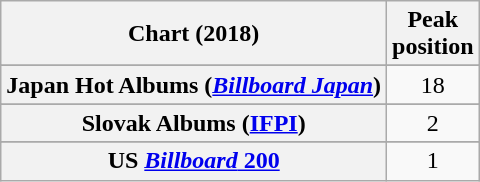<table class="wikitable sortable plainrowheaders" style="text-align:center">
<tr>
<th scope="col">Chart (2018)</th>
<th scope="col">Peak<br> position</th>
</tr>
<tr>
</tr>
<tr>
</tr>
<tr>
</tr>
<tr>
</tr>
<tr>
</tr>
<tr>
</tr>
<tr>
</tr>
<tr>
</tr>
<tr>
</tr>
<tr>
</tr>
<tr>
</tr>
<tr>
</tr>
<tr>
</tr>
<tr>
</tr>
<tr>
<th scope="row">Japan Hot Albums (<em><a href='#'>Billboard Japan</a></em>)</th>
<td>18</td>
</tr>
<tr>
</tr>
<tr>
</tr>
<tr>
</tr>
<tr>
</tr>
<tr>
</tr>
<tr>
</tr>
<tr>
<th scope="row">Slovak Albums (<a href='#'>IFPI</a>)</th>
<td>2</td>
</tr>
<tr>
</tr>
<tr>
</tr>
<tr>
</tr>
<tr>
</tr>
<tr>
<th scope="row">US <a href='#'><em>Billboard</em> 200</a></th>
<td>1</td>
</tr>
</table>
